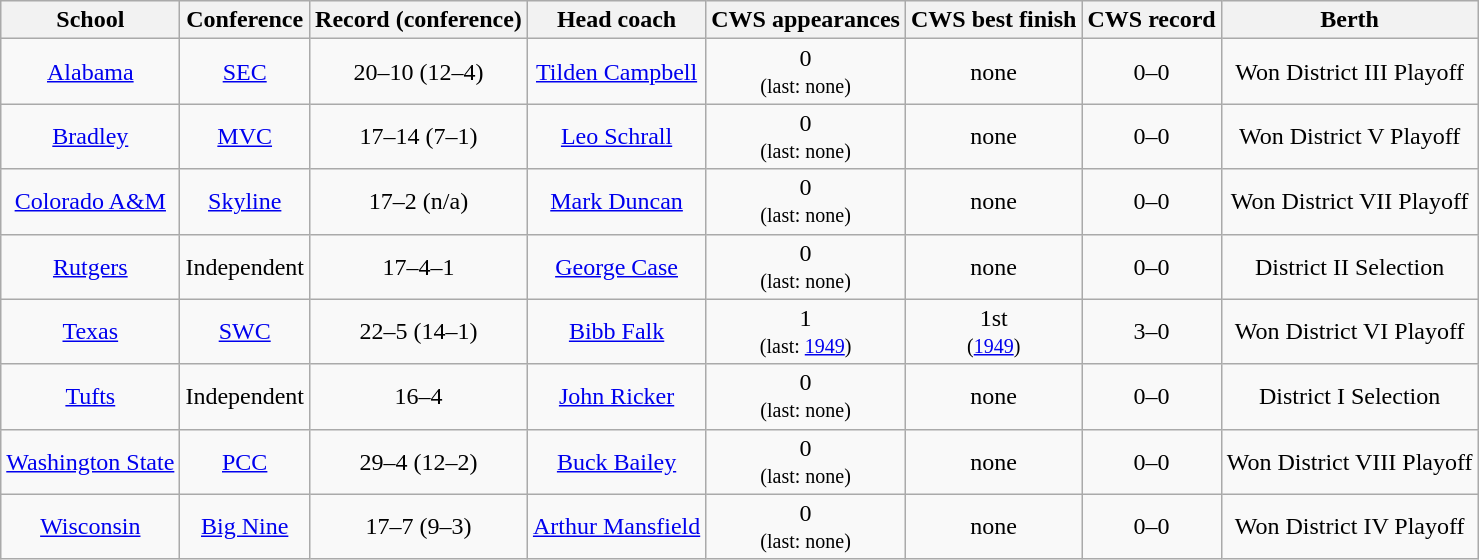<table class="wikitable">
<tr align=center style="background: #F2F2F2;">
<th>School</th>
<th>Conference</th>
<th>Record (conference)</th>
<th>Head coach</th>
<th>CWS appearances</th>
<th>CWS best finish</th>
<th>CWS record</th>
<th>Berth</th>
</tr>
<tr align=center>
<td><a href='#'>Alabama</a></td>
<td><a href='#'>SEC</a></td>
<td>20–10 (12–4)</td>
<td><a href='#'>Tilden Campbell</a></td>
<td>0<br><small>(last: none)</small></td>
<td>none</td>
<td>0–0</td>
<td>Won District III Playoff</td>
</tr>
<tr align=center>
<td><a href='#'>Bradley</a></td>
<td><a href='#'>MVC</a></td>
<td>17–14 (7–1)</td>
<td><a href='#'>Leo Schrall</a></td>
<td>0<br><small>(last: none)</small></td>
<td>none</td>
<td>0–0</td>
<td>Won District V Playoff</td>
</tr>
<tr align=center>
<td><a href='#'>Colorado A&M</a></td>
<td><a href='#'>Skyline</a></td>
<td>17–2 (n/a)</td>
<td><a href='#'>Mark Duncan</a></td>
<td>0<br><small>(last: none)</small></td>
<td>none</td>
<td>0–0</td>
<td>Won District VII Playoff</td>
</tr>
<tr align=center>
<td><a href='#'>Rutgers</a></td>
<td>Independent</td>
<td>17–4–1</td>
<td><a href='#'>George Case</a></td>
<td>0<br><small>(last: none)</small></td>
<td>none</td>
<td>0–0</td>
<td>District II Selection</td>
</tr>
<tr align=center>
<td><a href='#'>Texas</a></td>
<td><a href='#'>SWC</a></td>
<td>22–5 (14–1)</td>
<td><a href='#'>Bibb Falk</a></td>
<td>1<br><small>(last: <a href='#'>1949</a>)</small></td>
<td>1st<br><small>(<a href='#'>1949</a>)</small></td>
<td>3–0</td>
<td>Won District VI Playoff</td>
</tr>
<tr align=center>
<td><a href='#'>Tufts</a></td>
<td>Independent</td>
<td>16–4</td>
<td><a href='#'>John Ricker</a></td>
<td>0<br><small>(last: none)</small></td>
<td>none</td>
<td>0–0</td>
<td>District I Selection</td>
</tr>
<tr align=center>
<td><a href='#'>Washington State</a></td>
<td><a href='#'>PCC</a></td>
<td>29–4 (12–2)</td>
<td><a href='#'>Buck Bailey</a></td>
<td>0<br><small>(last: none)</small></td>
<td>none</td>
<td>0–0</td>
<td>Won District VIII Playoff</td>
</tr>
<tr align=center>
<td><a href='#'>Wisconsin</a></td>
<td><a href='#'>Big Nine</a></td>
<td>17–7 (9–3)</td>
<td><a href='#'>Arthur Mansfield</a></td>
<td>0<br><small>(last: none)</small></td>
<td>none</td>
<td>0–0</td>
<td>Won District IV Playoff</td>
</tr>
</table>
